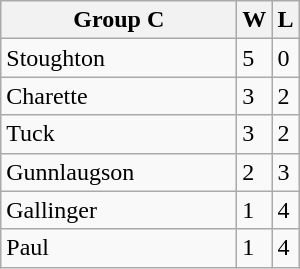<table class="wikitable">
<tr>
<th width=150>Group C</th>
<th>W</th>
<th>L</th>
</tr>
<tr>
<td> Stoughton</td>
<td>5</td>
<td>0</td>
</tr>
<tr>
<td> Charette</td>
<td>3</td>
<td>2</td>
</tr>
<tr>
<td> Tuck</td>
<td>3</td>
<td>2</td>
</tr>
<tr>
<td> Gunnlaugson</td>
<td>2</td>
<td>3</td>
</tr>
<tr>
<td> Gallinger</td>
<td>1</td>
<td>4</td>
</tr>
<tr>
<td> Paul</td>
<td>1</td>
<td>4</td>
</tr>
</table>
